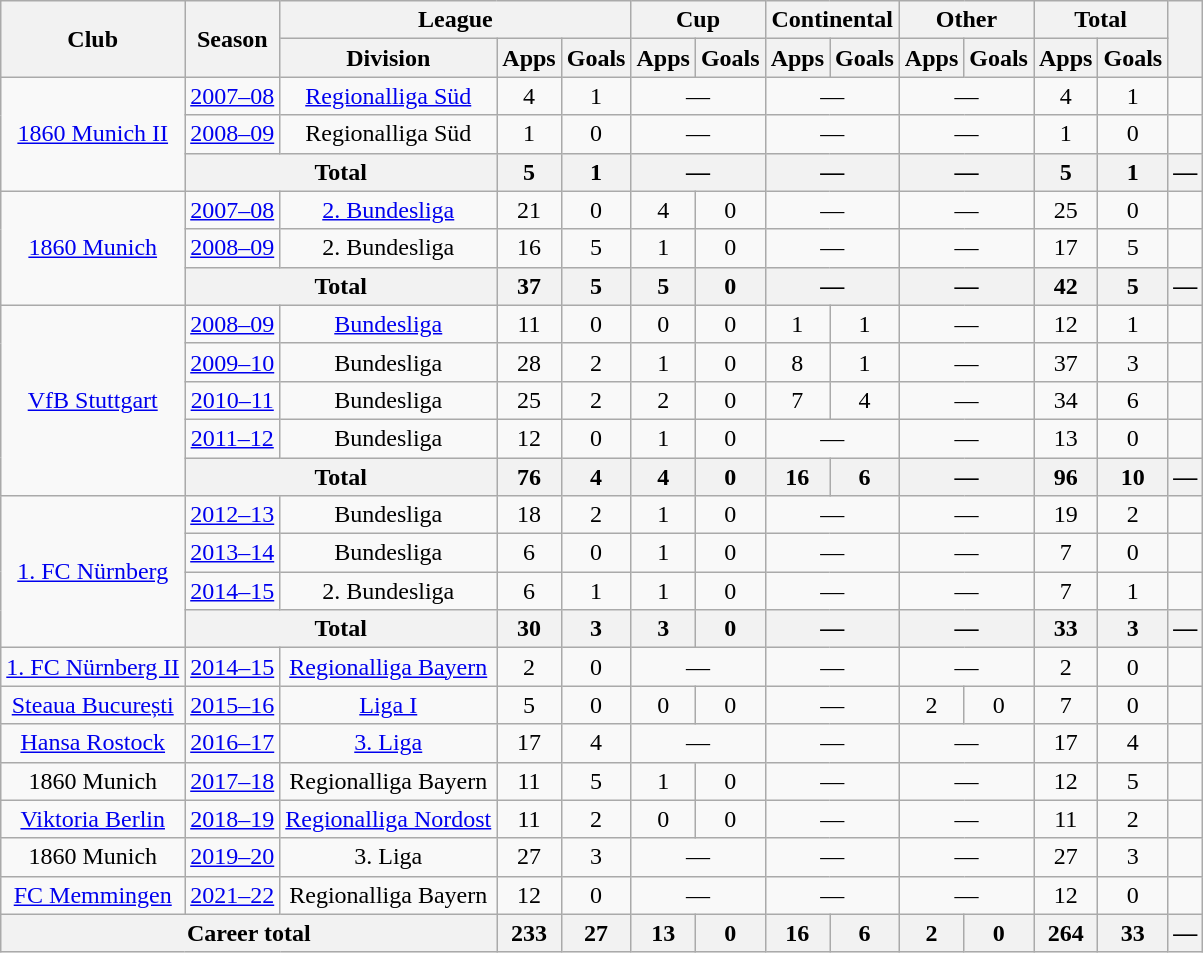<table class="wikitable" style="text-align:center">
<tr>
<th rowspan="2">Club</th>
<th rowspan="2">Season</th>
<th colspan="3">League</th>
<th colspan="2">Cup</th>
<th colspan="2">Continental</th>
<th colspan="2">Other</th>
<th colspan="2">Total</th>
<th rowspan="2"></th>
</tr>
<tr>
<th>Division</th>
<th>Apps</th>
<th>Goals</th>
<th>Apps</th>
<th>Goals</th>
<th>Apps</th>
<th>Goals</th>
<th>Apps</th>
<th>Goals</th>
<th>Apps</th>
<th>Goals</th>
</tr>
<tr>
<td rowspan="3"><a href='#'>1860 Munich II</a></td>
<td><a href='#'>2007–08</a></td>
<td><a href='#'>Regionalliga Süd</a></td>
<td>4</td>
<td>1</td>
<td colspan="2">—</td>
<td colspan="2">—</td>
<td colspan="2">—</td>
<td>4</td>
<td>1</td>
<td></td>
</tr>
<tr>
<td><a href='#'>2008–09</a></td>
<td>Regionalliga Süd</td>
<td>1</td>
<td>0</td>
<td colspan="2">—</td>
<td colspan="2">—</td>
<td colspan="2">—</td>
<td>1</td>
<td>0</td>
<td></td>
</tr>
<tr>
<th colspan="2">Total</th>
<th>5</th>
<th>1</th>
<th colspan="2">—</th>
<th colspan="2">—</th>
<th colspan="2">—</th>
<th>5</th>
<th>1</th>
<th>—</th>
</tr>
<tr>
<td rowspan="3"><a href='#'>1860 Munich</a></td>
<td><a href='#'>2007–08</a></td>
<td><a href='#'>2. Bundesliga</a></td>
<td>21</td>
<td>0</td>
<td>4</td>
<td>0</td>
<td colspan="2">—</td>
<td colspan="2">—</td>
<td>25</td>
<td>0</td>
<td></td>
</tr>
<tr>
<td><a href='#'>2008–09</a></td>
<td>2. Bundesliga</td>
<td>16</td>
<td>5</td>
<td>1</td>
<td>0</td>
<td colspan="2">—</td>
<td colspan="2">—</td>
<td>17</td>
<td>5</td>
<td></td>
</tr>
<tr>
<th colspan="2">Total</th>
<th>37</th>
<th>5</th>
<th>5</th>
<th>0</th>
<th colspan="2">—</th>
<th colspan="2">—</th>
<th>42</th>
<th>5</th>
<th>—</th>
</tr>
<tr>
<td rowspan="5"><a href='#'>VfB Stuttgart</a></td>
<td><a href='#'>2008–09</a></td>
<td><a href='#'>Bundesliga</a></td>
<td>11</td>
<td>0</td>
<td>0</td>
<td>0</td>
<td>1</td>
<td>1</td>
<td colspan="2">—</td>
<td>12</td>
<td>1</td>
<td></td>
</tr>
<tr>
<td><a href='#'>2009–10</a></td>
<td>Bundesliga</td>
<td>28</td>
<td>2</td>
<td>1</td>
<td>0</td>
<td>8</td>
<td>1</td>
<td colspan="2">—</td>
<td>37</td>
<td>3</td>
<td></td>
</tr>
<tr>
<td><a href='#'>2010–11</a></td>
<td>Bundesliga</td>
<td>25</td>
<td>2</td>
<td>2</td>
<td>0</td>
<td>7</td>
<td>4</td>
<td colspan="2">—</td>
<td>34</td>
<td>6</td>
<td></td>
</tr>
<tr>
<td><a href='#'>2011–12</a></td>
<td>Bundesliga</td>
<td>12</td>
<td>0</td>
<td>1</td>
<td>0</td>
<td colspan="2">—</td>
<td colspan="2">—</td>
<td>13</td>
<td>0</td>
<td></td>
</tr>
<tr>
<th colspan="2">Total</th>
<th>76</th>
<th>4</th>
<th>4</th>
<th>0</th>
<th>16</th>
<th>6</th>
<th colspan="2">—</th>
<th>96</th>
<th>10</th>
<th>—</th>
</tr>
<tr>
<td rowspan="4"><a href='#'>1. FC Nürnberg</a></td>
<td><a href='#'>2012–13</a></td>
<td>Bundesliga</td>
<td>18</td>
<td>2</td>
<td>1</td>
<td>0</td>
<td colspan="2">—</td>
<td colspan="2">—</td>
<td>19</td>
<td>2</td>
<td></td>
</tr>
<tr>
<td><a href='#'>2013–14</a></td>
<td>Bundesliga</td>
<td>6</td>
<td>0</td>
<td>1</td>
<td>0</td>
<td colspan="2">—</td>
<td colspan="2">—</td>
<td>7</td>
<td>0</td>
<td></td>
</tr>
<tr>
<td><a href='#'>2014–15</a></td>
<td>2. Bundesliga</td>
<td>6</td>
<td>1</td>
<td>1</td>
<td>0</td>
<td colspan="2">—</td>
<td colspan="2">—</td>
<td>7</td>
<td>1</td>
<td></td>
</tr>
<tr>
<th colspan="2">Total</th>
<th>30</th>
<th>3</th>
<th>3</th>
<th>0</th>
<th colspan="2">—</th>
<th colspan="2">—</th>
<th>33</th>
<th>3</th>
<th>—</th>
</tr>
<tr>
<td><a href='#'>1. FC Nürnberg II</a></td>
<td><a href='#'>2014–15</a></td>
<td><a href='#'>Regionalliga Bayern</a></td>
<td>2</td>
<td>0</td>
<td colspan="2">—</td>
<td colspan="2">—</td>
<td colspan="2">—</td>
<td>2</td>
<td>0</td>
<td></td>
</tr>
<tr>
<td><a href='#'>Steaua București</a></td>
<td><a href='#'>2015–16</a></td>
<td><a href='#'>Liga I</a></td>
<td>5</td>
<td>0</td>
<td>0</td>
<td>0</td>
<td colspan="2">—</td>
<td>2</td>
<td>0</td>
<td>7</td>
<td>0</td>
<td></td>
</tr>
<tr>
<td><a href='#'>Hansa Rostock</a></td>
<td><a href='#'>2016–17</a></td>
<td><a href='#'>3. Liga</a></td>
<td>17</td>
<td>4</td>
<td colspan="2">—</td>
<td colspan="2">—</td>
<td colspan="2">—</td>
<td>17</td>
<td>4</td>
<td></td>
</tr>
<tr>
<td>1860 Munich</td>
<td><a href='#'>2017–18</a></td>
<td>Regionalliga Bayern</td>
<td>11</td>
<td>5</td>
<td>1</td>
<td>0</td>
<td colspan="2">—</td>
<td colspan="2">—</td>
<td>12</td>
<td>5</td>
<td></td>
</tr>
<tr>
<td><a href='#'>Viktoria Berlin</a></td>
<td><a href='#'>2018–19</a></td>
<td><a href='#'>Regionalliga Nordost</a></td>
<td>11</td>
<td>2</td>
<td>0</td>
<td>0</td>
<td colspan="2">—</td>
<td colspan="2">—</td>
<td>11</td>
<td>2</td>
<td></td>
</tr>
<tr>
<td>1860 Munich</td>
<td><a href='#'>2019–20</a></td>
<td>3. Liga</td>
<td>27</td>
<td>3</td>
<td colspan="2">—</td>
<td colspan="2">—</td>
<td colspan="2">—</td>
<td>27</td>
<td>3</td>
<td></td>
</tr>
<tr>
<td><a href='#'>FC Memmingen</a></td>
<td><a href='#'>2021–22</a></td>
<td>Regionalliga Bayern</td>
<td>12</td>
<td>0</td>
<td colspan="2">—</td>
<td colspan="2">—</td>
<td colspan="2">—</td>
<td>12</td>
<td>0</td>
<td></td>
</tr>
<tr>
<th colspan="3">Career total</th>
<th>233</th>
<th>27</th>
<th>13</th>
<th>0</th>
<th>16</th>
<th>6</th>
<th>2</th>
<th>0</th>
<th>264</th>
<th>33</th>
<th>—</th>
</tr>
</table>
